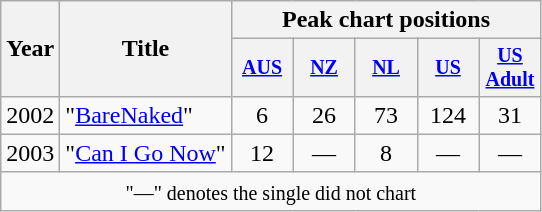<table class="wikitable" style="text-align:center;">
<tr>
<th scope="col" rowspan="2">Year</th>
<th scope="col" rowspan="2">Title</th>
<th scope="col" colspan="7">Peak chart positions</th>
</tr>
<tr style="font-size:smaller;">
<th scope="col" width="35"><a href='#'>AUS</a><br></th>
<th scope="col" width="35"><a href='#'>NZ</a><br></th>
<th scope="col" width="35"><a href='#'>NL</a></th>
<th scope="col" width="35"><a href='#'>US</a></th>
<th scope="col" width="35"><a href='#'>US Adult</a></th>
</tr>
<tr>
<td>2002</td>
<td align="left">"<a href='#'>BareNaked</a>"</td>
<td>6</td>
<td>26</td>
<td>73</td>
<td>124</td>
<td>31</td>
</tr>
<tr>
<td>2003</td>
<td align="left">"<a href='#'>Can I Go Now</a>"</td>
<td>12</td>
<td>—</td>
<td>8</td>
<td>—</td>
<td>—</td>
</tr>
<tr>
<td align="center" colspan="7"><small>"—" denotes the single did not chart</small></td>
</tr>
</table>
